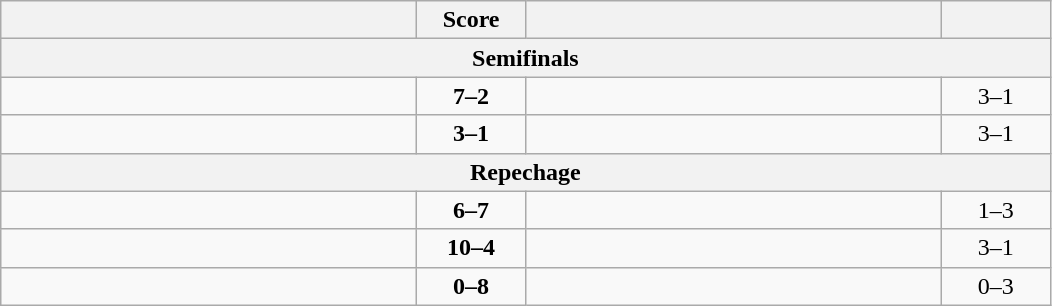<table class="wikitable" style="text-align: left; ">
<tr>
<th align="right" width="270"></th>
<th width="65">Score</th>
<th align="left" width="270"></th>
<th width="65"></th>
</tr>
<tr>
<th colspan=4>Semifinals</th>
</tr>
<tr>
<td><strong></strong></td>
<td align="center"><strong>7–2</strong></td>
<td></td>
<td align=center>3–1 <strong></strong></td>
</tr>
<tr>
<td><strong></strong></td>
<td align="center"><strong>3–1</strong></td>
<td></td>
<td align=center>3–1 <strong></strong></td>
</tr>
<tr>
<th colspan=4>Repechage</th>
</tr>
<tr>
<td></td>
<td align="center"><strong>6–7</strong></td>
<td><strong></strong></td>
<td align=center>1–3 <strong></strong></td>
</tr>
<tr>
<td><strong></strong></td>
<td align="center"><strong>10–4</strong></td>
<td></td>
<td align=center>3–1 <strong></strong></td>
</tr>
<tr>
<td></td>
<td align="center"><strong>0–8</strong></td>
<td><strong></strong></td>
<td align=center>0–3 <strong></strong></td>
</tr>
</table>
